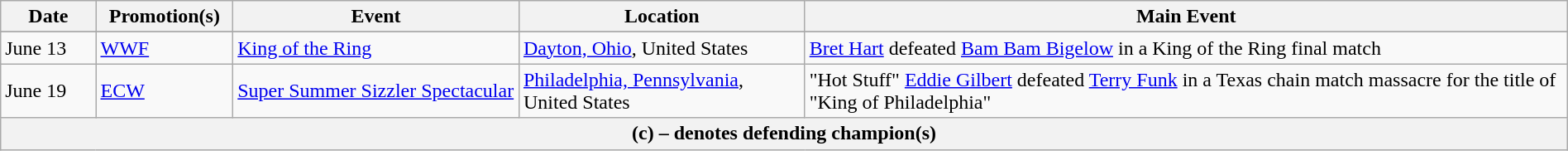<table class="wikitable" style="width:100%;">
<tr>
<th width="5%">Date</th>
<th width="5%">Promotion(s)</th>
<th style="width:15%;">Event</th>
<th style="width:15%;">Location</th>
<th style="width:40%;">Main Event</th>
</tr>
<tr style="width:20%;" |Notes>
</tr>
<tr>
<td>June 13</td>
<td><a href='#'>WWF</a></td>
<td><a href='#'>King of the Ring</a></td>
<td><a href='#'>Dayton, Ohio</a>, United States</td>
<td><a href='#'>Bret Hart</a> defeated <a href='#'>Bam Bam Bigelow</a> in a King of the Ring final match</td>
</tr>
<tr>
<td>June 19</td>
<td><a href='#'>ECW</a></td>
<td><a href='#'>Super Summer Sizzler Spectacular</a></td>
<td><a href='#'>Philadelphia, Pennsylvania</a>, United States</td>
<td>"Hot Stuff" <a href='#'>Eddie Gilbert</a> defeated <a href='#'>Terry Funk</a> in a Texas chain match massacre for the title of "King of Philadelphia"</td>
</tr>
<tr>
<th colspan="6">(c) – denotes defending champion(s)</th>
</tr>
</table>
